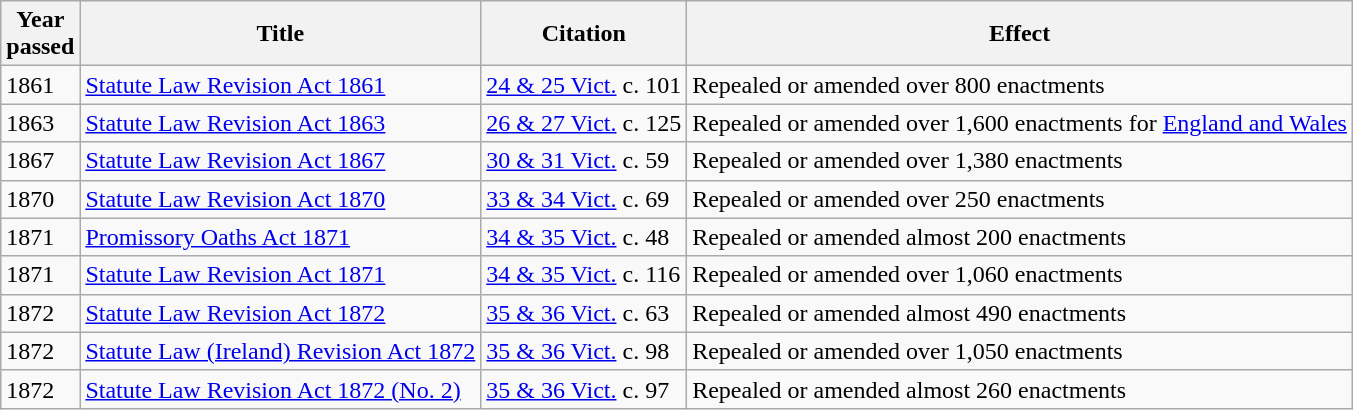<table class="wikitable">
<tr>
<th>Year<br>passed</th>
<th>Title</th>
<th>Citation</th>
<th>Effect</th>
</tr>
<tr>
<td>1861</td>
<td><a href='#'>Statute Law Revision Act 1861</a></td>
<td><a href='#'>24 & 25 Vict.</a> c. 101</td>
<td>Repealed or amended over 800 enactments</td>
</tr>
<tr>
<td>1863</td>
<td><a href='#'>Statute Law Revision Act 1863</a></td>
<td><a href='#'>26 & 27 Vict.</a> c. 125</td>
<td>Repealed or amended over 1,600 enactments for <a href='#'>England and Wales</a></td>
</tr>
<tr>
<td>1867</td>
<td><a href='#'>Statute Law Revision Act 1867</a></td>
<td><a href='#'>30 & 31 Vict.</a> c. 59</td>
<td>Repealed or amended over 1,380 enactments</td>
</tr>
<tr>
<td>1870</td>
<td><a href='#'>Statute Law Revision Act 1870</a></td>
<td><a href='#'>33 & 34 Vict.</a> c. 69</td>
<td>Repealed or amended over 250 enactments</td>
</tr>
<tr>
<td>1871</td>
<td><a href='#'>Promissory Oaths Act 1871</a></td>
<td><a href='#'>34 & 35 Vict.</a> c. 48</td>
<td>Repealed or amended almost 200 enactments</td>
</tr>
<tr>
<td>1871</td>
<td><a href='#'>Statute Law Revision Act 1871</a></td>
<td><a href='#'>34 & 35 Vict.</a> c. 116</td>
<td>Repealed or amended over 1,060 enactments</td>
</tr>
<tr>
<td>1872</td>
<td><a href='#'>Statute Law Revision Act 1872</a></td>
<td><a href='#'>35 & 36 Vict.</a> c. 63</td>
<td>Repealed or amended almost 490 enactments</td>
</tr>
<tr>
<td>1872</td>
<td><a href='#'>Statute Law (Ireland) Revision Act 1872</a></td>
<td><a href='#'>35 & 36 Vict.</a> c. 98</td>
<td>Repealed or amended over 1,050 enactments</td>
</tr>
<tr>
<td>1872</td>
<td><a href='#'>Statute Law Revision Act 1872 (No. 2)</a></td>
<td><a href='#'>35 & 36 Vict.</a> c. 97</td>
<td>Repealed or amended almost 260 enactments</td>
</tr>
</table>
